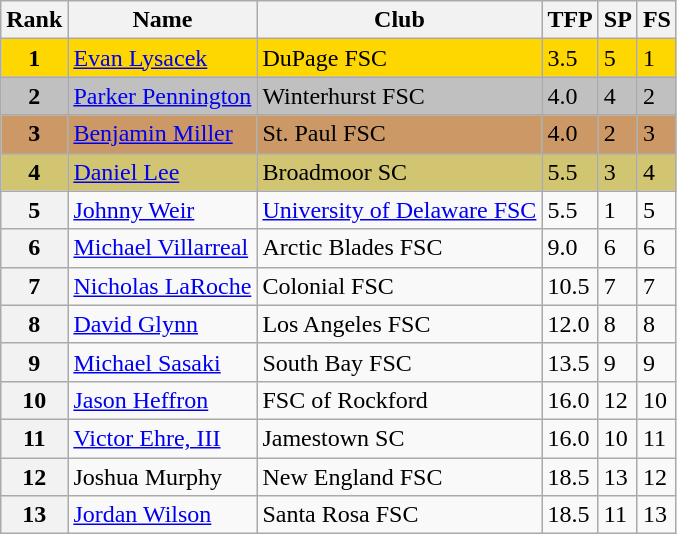<table class="wikitable">
<tr>
<th>Rank</th>
<th>Name</th>
<th>Club</th>
<th>TFP</th>
<th>SP</th>
<th>FS</th>
</tr>
<tr bgcolor="gold">
<td align="center"><strong>1</strong></td>
<td><a href='#'>Evan Lysacek</a></td>
<td>DuPage FSC</td>
<td>3.5</td>
<td>5</td>
<td>1</td>
</tr>
<tr bgcolor="silver">
<td align="center"><strong>2</strong></td>
<td><a href='#'>Parker Pennington</a></td>
<td>Winterhurst FSC</td>
<td>4.0</td>
<td>4</td>
<td>2</td>
</tr>
<tr bgcolor="cc9966">
<td align="center"><strong>3</strong></td>
<td><a href='#'>Benjamin Miller</a></td>
<td>St. Paul FSC</td>
<td>4.0</td>
<td>2</td>
<td>3</td>
</tr>
<tr bgcolor="#d1c571">
<td align="center"><strong>4</strong></td>
<td><a href='#'>Daniel Lee</a></td>
<td>Broadmoor SC</td>
<td>5.5</td>
<td>3</td>
<td>4</td>
</tr>
<tr>
<th>5</th>
<td><a href='#'>Johnny Weir</a></td>
<td><a href='#'>University of Delaware FSC</a></td>
<td>5.5</td>
<td>1</td>
<td>5</td>
</tr>
<tr>
<th>6</th>
<td><a href='#'>Michael Villarreal</a></td>
<td>Arctic Blades FSC</td>
<td>9.0</td>
<td>6</td>
<td>6</td>
</tr>
<tr>
<th>7</th>
<td><a href='#'>Nicholas LaRoche</a></td>
<td>Colonial FSC</td>
<td>10.5</td>
<td>7</td>
<td>7</td>
</tr>
<tr>
<th>8</th>
<td><a href='#'>David Glynn</a></td>
<td>Los Angeles FSC</td>
<td>12.0</td>
<td>8</td>
<td>8</td>
</tr>
<tr>
<th>9</th>
<td><a href='#'>Michael Sasaki</a></td>
<td>South Bay FSC</td>
<td>13.5</td>
<td>9</td>
<td>9</td>
</tr>
<tr>
<th>10</th>
<td><a href='#'>Jason Heffron</a></td>
<td>FSC of Rockford</td>
<td>16.0</td>
<td>12</td>
<td>10</td>
</tr>
<tr>
<th>11</th>
<td><a href='#'>Victor Ehre, III</a></td>
<td>Jamestown SC</td>
<td>16.0</td>
<td>10</td>
<td>11</td>
</tr>
<tr>
<th>12</th>
<td>Joshua Murphy</td>
<td>New England FSC</td>
<td>18.5</td>
<td>13</td>
<td>12</td>
</tr>
<tr>
<th>13</th>
<td><a href='#'>Jordan Wilson</a></td>
<td>Santa Rosa FSC</td>
<td>18.5</td>
<td>11</td>
<td>13</td>
</tr>
</table>
